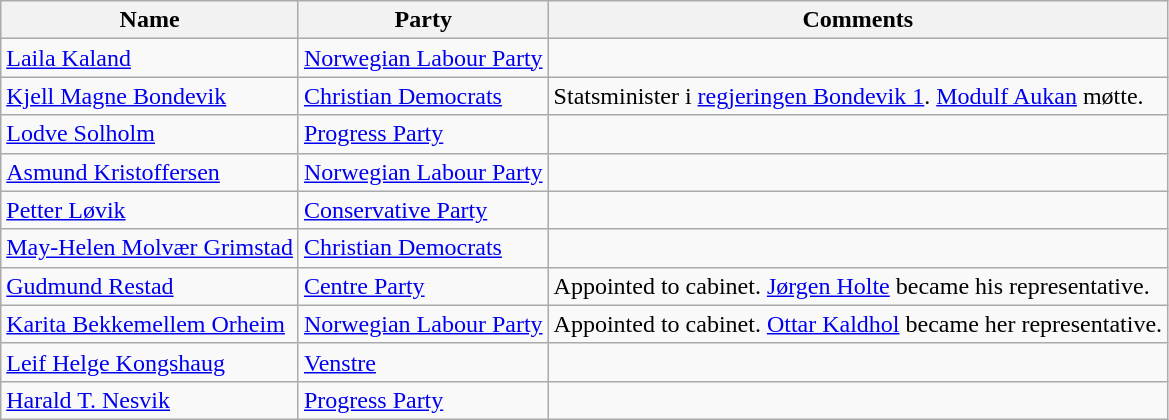<table class="wikitable">
<tr>
<th>Name</th>
<th>Party</th>
<th>Comments</th>
</tr>
<tr>
<td><a href='#'>Laila Kaland</a></td>
<td><a href='#'>Norwegian Labour Party</a></td>
<td></td>
</tr>
<tr>
<td><a href='#'>Kjell Magne Bondevik</a></td>
<td><a href='#'>Christian Democrats</a></td>
<td>Statsminister i <a href='#'>regjeringen Bondevik 1</a>. <a href='#'>Modulf Aukan</a> møtte.</td>
</tr>
<tr>
<td><a href='#'>Lodve Solholm</a></td>
<td><a href='#'>Progress Party</a></td>
<td></td>
</tr>
<tr>
<td><a href='#'>Asmund Kristoffersen</a></td>
<td><a href='#'>Norwegian Labour Party</a></td>
<td></td>
</tr>
<tr>
<td><a href='#'>Petter Løvik</a></td>
<td><a href='#'>Conservative Party</a></td>
<td></td>
</tr>
<tr>
<td><a href='#'>May-Helen Molvær Grimstad</a></td>
<td><a href='#'>Christian Democrats</a></td>
<td></td>
</tr>
<tr>
<td><a href='#'>Gudmund Restad</a></td>
<td><a href='#'>Centre Party</a></td>
<td>Appointed to cabinet. <a href='#'>Jørgen Holte</a> became his representative.</td>
</tr>
<tr>
<td><a href='#'>Karita Bekkemellem Orheim</a></td>
<td><a href='#'>Norwegian Labour Party</a></td>
<td>Appointed to cabinet. <a href='#'>Ottar Kaldhol</a> became her representative.</td>
</tr>
<tr>
<td><a href='#'>Leif Helge Kongshaug</a></td>
<td><a href='#'>Venstre</a></td>
<td></td>
</tr>
<tr>
<td><a href='#'>Harald T. Nesvik</a></td>
<td><a href='#'>Progress Party</a></td>
<td></td>
</tr>
</table>
